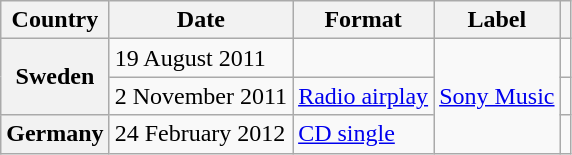<table class="wikitable plainrowheaders">
<tr>
<th scope="col">Country</th>
<th scope="col">Date</th>
<th scope="col">Format</th>
<th scope="col">Label</th>
<th scope="col"></th>
</tr>
<tr>
<th scope="row" rowspan="2">Sweden</th>
<td>19 August 2011</td>
<td></td>
<td rowspan="3"><a href='#'>Sony Music</a></td>
<td style="text-align:center;"></td>
</tr>
<tr>
<td>2 November 2011</td>
<td><a href='#'>Radio airplay</a></td>
<td style="text-align:center;"></td>
</tr>
<tr>
<th scope="row">Germany</th>
<td>24 February 2012</td>
<td><a href='#'>CD single</a></td>
<td style="text-align:center;"></td>
</tr>
</table>
